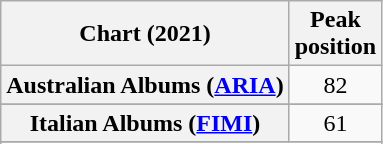<table class="wikitable sortable plainrowheaders" style="text-align:center">
<tr>
<th scope="col">Chart (2021)</th>
<th scope="col">Peak<br>position</th>
</tr>
<tr>
<th scope="row">Australian Albums (<a href='#'>ARIA</a>)</th>
<td>82</td>
</tr>
<tr>
</tr>
<tr>
</tr>
<tr>
</tr>
<tr>
</tr>
<tr>
</tr>
<tr>
</tr>
<tr>
<th scope="row">Italian Albums (<a href='#'>FIMI</a>)</th>
<td>61</td>
</tr>
<tr>
</tr>
<tr>
</tr>
<tr>
</tr>
<tr>
</tr>
<tr>
</tr>
<tr>
</tr>
</table>
